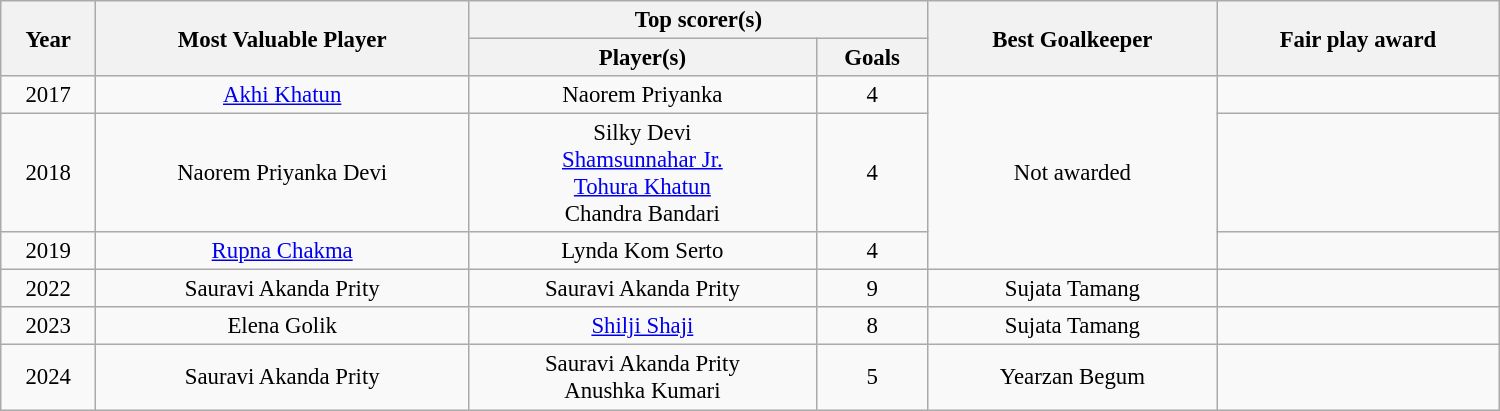<table class="wikitable sortable" style="text-align: center; font-size: 95%; width: 1000px"">
<tr>
<th rowspan="2">Year</th>
<th rowspan="2">Most Valuable Player</th>
<th colspan="2">Top scorer(s)</th>
<th rowspan="2">Best Goalkeeper</th>
<th rowspan="2">Fair play award</th>
</tr>
<tr>
<th>Player(s)</th>
<th>Goals</th>
</tr>
<tr>
<td>2017</td>
<td> <a href='#'>Akhi Khatun</a></td>
<td> Naorem Priyanka</td>
<td>4</td>
<td rowspan=3>Not awarded</td>
<td rowspan=1></td>
</tr>
<tr>
<td>2018</td>
<td> Naorem Priyanka   Devi</td>
<td> Silky Devi<br> <a href='#'>Shamsunnahar Jr.</a><br> <a href='#'>Tohura Khatun</a><br> Chandra Bandari</td>
<td>4</td>
<td rowspan=1></td>
</tr>
<tr>
<td>2019</td>
<td> <a href='#'>Rupna Chakma</a></td>
<td> Lynda Kom Serto</td>
<td>4</td>
<td rowspan=1></td>
</tr>
<tr>
<td>2022</td>
<td> Sauravi Akanda Prity</td>
<td> Sauravi Akanda Prity</td>
<td>9</td>
<td rowspan=1> Sujata Tamang</td>
<td rowspan=1></td>
</tr>
<tr>
<td>2023</td>
<td> Elena Golik</td>
<td> <a href='#'>Shilji Shaji</a></td>
<td>8</td>
<td rowspan=1> Sujata  Tamang</td>
<td rowspan=1></td>
</tr>
<tr>
<td>2024</td>
<td> Sauravi Akanda Prity</td>
<td> Sauravi Akanda Prity<br> Anushka Kumari</td>
<td>5</td>
<td rowspan=1> Yearzan Begum</td>
<td rowspan=1></td>
</tr>
</table>
